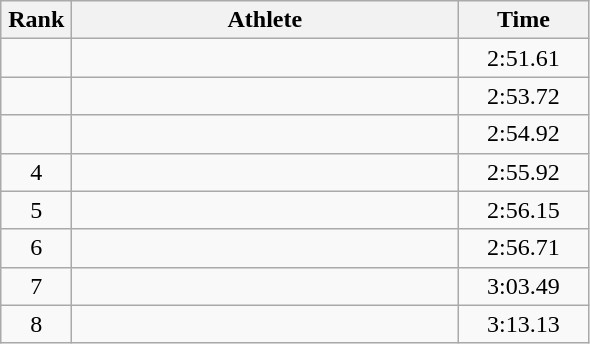<table class=wikitable style="text-align:center">
<tr>
<th width=40>Rank</th>
<th width=250>Athlete</th>
<th width=80>Time</th>
</tr>
<tr>
<td></td>
<td align=left></td>
<td>2:51.61</td>
</tr>
<tr>
<td></td>
<td align=left></td>
<td>2:53.72</td>
</tr>
<tr>
<td></td>
<td align=left></td>
<td>2:54.92</td>
</tr>
<tr>
<td>4</td>
<td align=left></td>
<td>2:55.92</td>
</tr>
<tr>
<td>5</td>
<td align=left></td>
<td>2:56.15</td>
</tr>
<tr>
<td>6</td>
<td align=left></td>
<td>2:56.71</td>
</tr>
<tr>
<td>7</td>
<td align=left></td>
<td>3:03.49</td>
</tr>
<tr>
<td>8</td>
<td align=left></td>
<td>3:13.13</td>
</tr>
</table>
